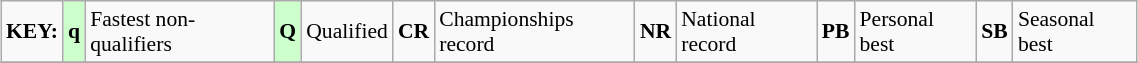<table class="wikitable" style="margin:0.5em auto; font-size:90%;position:relative;" width=60%>
<tr>
<td><strong>KEY:</strong></td>
<td bgcolor=ccffcc align=center><strong>q</strong></td>
<td>Fastest non-qualifiers</td>
<td bgcolor=ccffcc align=center><strong>Q</strong></td>
<td>Qualified</td>
<td align=center><strong>CR</strong></td>
<td>Championships record</td>
<td align=center><strong>NR</strong></td>
<td>National record</td>
<td align=center><strong>PB</strong></td>
<td>Personal best</td>
<td align=center><strong>SB</strong></td>
<td>Seasonal best</td>
</tr>
<tr>
</tr>
</table>
